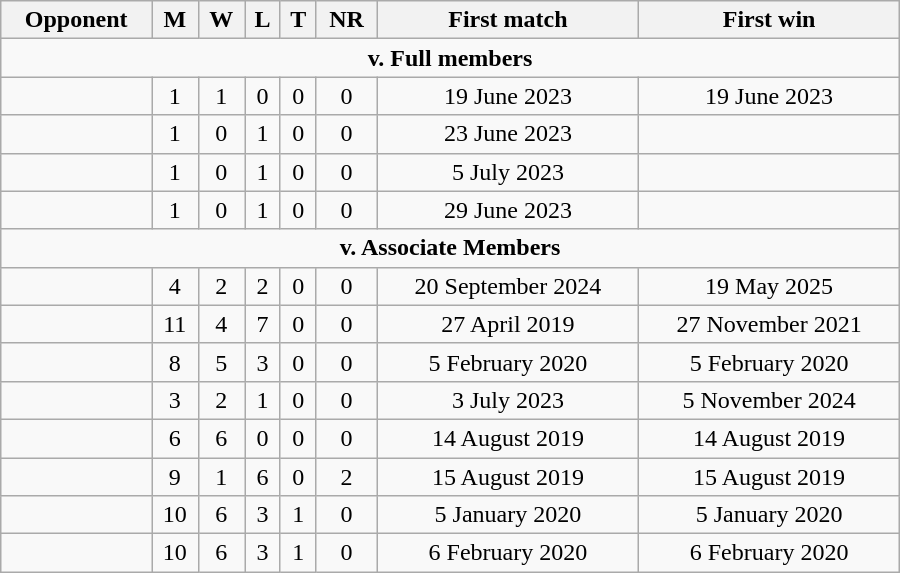<table class="wikitable" style="text-align: center; width: 600px;">
<tr>
<th>Opponent</th>
<th>M</th>
<th>W</th>
<th>L</th>
<th>T</th>
<th>NR</th>
<th>First match</th>
<th>First win</th>
</tr>
<tr>
<td colspan="8" style="text-align:center;"><strong> v. Full members</strong></td>
</tr>
<tr>
<td style="text-align:left;"></td>
<td>1</td>
<td>1</td>
<td>0</td>
<td>0</td>
<td>0</td>
<td>19 June 2023</td>
<td>19 June 2023</td>
</tr>
<tr>
<td style="text-align:left;"></td>
<td>1</td>
<td>0</td>
<td>1</td>
<td>0</td>
<td>0</td>
<td>23 June 2023</td>
<td></td>
</tr>
<tr>
<td style="text-align:left;"></td>
<td>1</td>
<td>0</td>
<td>1</td>
<td>0</td>
<td>0</td>
<td>5 July 2023</td>
<td></td>
</tr>
<tr>
<td style="text-align:left;"></td>
<td>1</td>
<td>0</td>
<td>1</td>
<td>0</td>
<td>0</td>
<td>29 June 2023</td>
<td></td>
</tr>
<tr>
<td colspan="8" style="text-align:center;"><strong> v. Associate Members</strong></td>
</tr>
<tr>
<td style="text-align:left;"></td>
<td>4</td>
<td>2</td>
<td>2</td>
<td>0</td>
<td>0</td>
<td>20 September 2024</td>
<td>19 May 2025</td>
</tr>
<tr>
<td style="text-align:left;"></td>
<td>11</td>
<td>4</td>
<td>7</td>
<td>0</td>
<td>0</td>
<td>27 April 2019</td>
<td>27 November 2021</td>
</tr>
<tr>
<td style="text-align:left;"></td>
<td>8</td>
<td>5</td>
<td>3</td>
<td>0</td>
<td>0</td>
<td>5 February 2020</td>
<td>5 February 2020</td>
</tr>
<tr>
<td style="text-align:left;"></td>
<td>3</td>
<td>2</td>
<td>1</td>
<td>0</td>
<td>0</td>
<td>3 July 2023</td>
<td>5 November 2024</td>
</tr>
<tr>
<td style="text-align:left;"></td>
<td>6</td>
<td>6</td>
<td>0</td>
<td>0</td>
<td>0</td>
<td>14 August 2019</td>
<td>14 August 2019</td>
</tr>
<tr>
<td style="text-align:left;"></td>
<td>9</td>
<td>1</td>
<td>6</td>
<td>0</td>
<td>2</td>
<td>15 August 2019</td>
<td>15 August 2019</td>
</tr>
<tr>
<td style="text-align:left;"></td>
<td>10</td>
<td>6</td>
<td>3</td>
<td>1</td>
<td>0</td>
<td>5 January 2020</td>
<td>5 January 2020</td>
</tr>
<tr>
<td style="text-align:left;"></td>
<td>10</td>
<td>6</td>
<td>3</td>
<td>1</td>
<td>0</td>
<td>6 February 2020</td>
<td>6 February 2020</td>
</tr>
</table>
